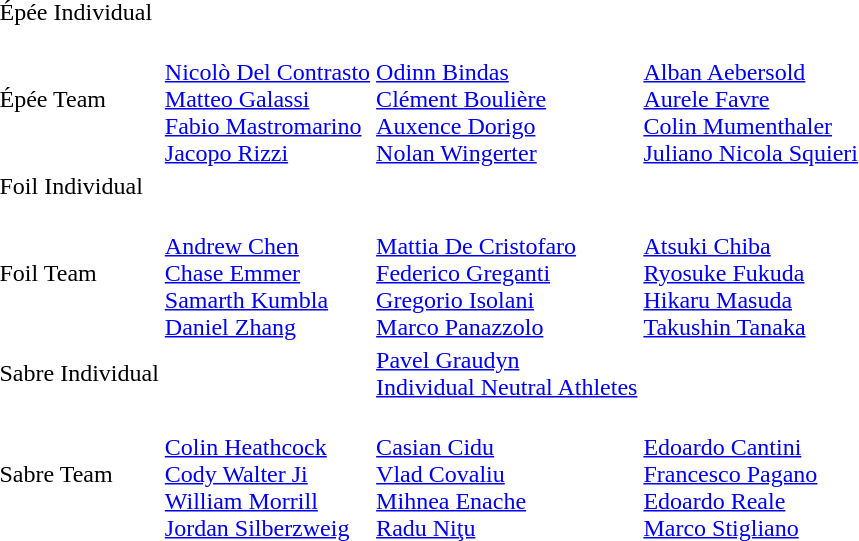<table>
<tr>
<td rowspan="2">Épée Individual</td>
<td rowspan="2"></td>
<td rowspan="2"></td>
<td></td>
</tr>
<tr>
<td></td>
</tr>
<tr>
<td>Épée Team</td>
<td><br><a href='#'>Nicolò Del Contrasto</a><br><a href='#'>Matteo Galassi</a><br><a href='#'>Fabio Mastromarino</a><br><a href='#'>Jacopo Rizzi</a></td>
<td><br><a href='#'>Odinn Bindas</a><br><a href='#'>Clément Boulière</a><br><a href='#'>Auxence Dorigo</a><br><a href='#'>Nolan Wingerter</a></td>
<td><br><a href='#'>Alban Aebersold</a><br><a href='#'>Aurele Favre</a><br><a href='#'>Colin Mumenthaler</a><br><a href='#'>Juliano Nicola Squieri</a></td>
</tr>
<tr>
<td rowspan="2">Foil Individual</td>
<td rowspan="2"></td>
<td rowspan="2"></td>
<td></td>
</tr>
<tr>
<td></td>
</tr>
<tr>
<td>Foil Team</td>
<td><br><a href='#'>Andrew Chen</a><br><a href='#'>Chase Emmer</a><br><a href='#'>Samarth Kumbla</a><br><a href='#'>Daniel Zhang</a></td>
<td><br><a href='#'>Mattia De Cristofaro</a><br><a href='#'>Federico Greganti</a><br><a href='#'>Gregorio Isolani</a><br><a href='#'>Marco Panazzolo</a></td>
<td><br><a href='#'>Atsuki Chiba</a><br><a href='#'>Ryosuke Fukuda</a><br><a href='#'>Hikaru Masuda</a><br><a href='#'>Takushin Tanaka</a></td>
</tr>
<tr>
<td rowspan="2">Sabre Individual</td>
<td rowspan="2"></td>
<td rowspan="2"><a href='#'>Pavel Graudyn</a><br><a href='#'>Individual Neutral Athletes</a></td>
<td></td>
</tr>
<tr>
<td></td>
</tr>
<tr>
<td>Sabre Team</td>
<td><br><a href='#'>Colin Heathcock</a><br><a href='#'>Cody Walter Ji</a><br><a href='#'>William Morrill</a><br><a href='#'>Jordan Silberzweig</a></td>
<td><br><a href='#'>Casian Cidu</a><br><a href='#'>Vlad Covaliu</a><br><a href='#'>Mihnea Enache</a><br><a href='#'>Radu Niţu</a></td>
<td><br><a href='#'>Edoardo Cantini</a><br><a href='#'>Francesco Pagano</a><br><a href='#'>Edoardo Reale</a><br><a href='#'>Marco Stigliano</a></td>
</tr>
</table>
